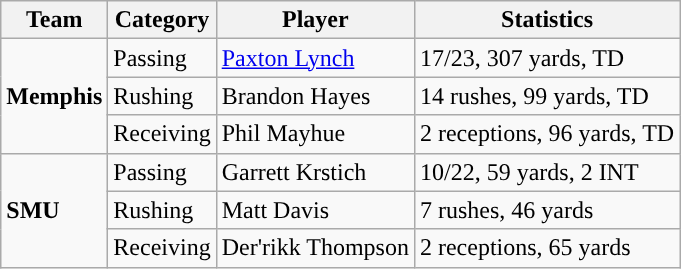<table class="wikitable" style="float: left;">
<tr>
<th>Team</th>
<th>Category</th>
<th>Player</th>
<th>Statistics</th>
</tr>
<tr>
<td rowspan=3><strong>Memphis</strong></td>
<td>Passing</td>
<td><a href='#'>Paxton Lynch</a></td>
<td>17/23, 307 yards, TD</td>
</tr>
<tr>
<td>Rushing</td>
<td>Brandon Hayes</td>
<td>14 rushes, 99 yards, TD</td>
</tr>
<tr>
<td>Receiving</td>
<td>Phil Mayhue</td>
<td>2 receptions, 96 yards, TD</td>
</tr>
<tr>
<td rowspan=3><strong>SMU</strong></td>
<td>Passing</td>
<td>Garrett Krstich</td>
<td>10/22, 59 yards, 2 INT</td>
</tr>
<tr>
<td>Rushing</td>
<td>Matt Davis</td>
<td>7 rushes, 46 yards</td>
</tr>
<tr>
<td>Receiving</td>
<td>Der'rikk Thompson</td>
<td>2 receptions, 65 yards</td>
</tr>
</table>
